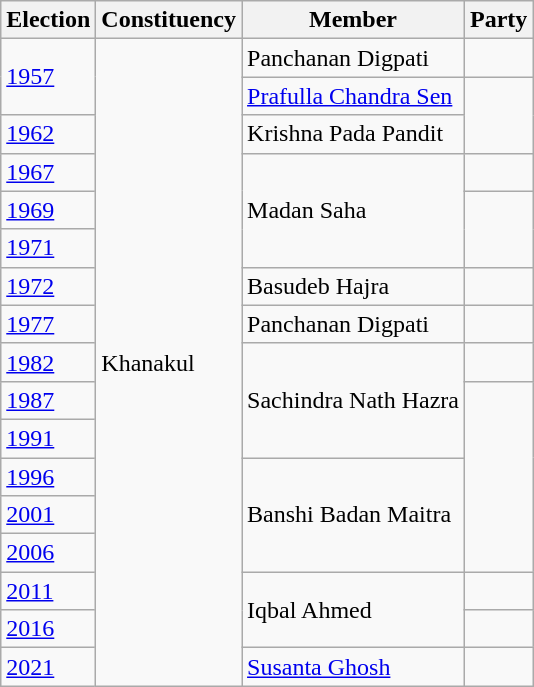<table class="wikitable sortable"ìÍĦĤĠčw>
<tr>
<th>Election</th>
<th>Constituency</th>
<th>Member</th>
<th colspan=2>Party</th>
</tr>
<tr>
<td rowspan=2><a href='#'>1957</a></td>
<td rowspan=17>Khanakul</td>
<td>Panchanan Digpati</td>
<td></td>
</tr>
<tr>
<td><a href='#'>Prafulla Chandra Sen</a></td>
</tr>
<tr>
<td><a href='#'>1962</a></td>
<td>Krishna Pada Pandit</td>
</tr>
<tr>
<td><a href='#'>1967</a></td>
<td rowspan=3>Madan Saha</td>
<td></td>
</tr>
<tr>
<td><a href='#'>1969</a></td>
</tr>
<tr>
<td><a href='#'>1971</a></td>
</tr>
<tr>
<td><a href='#'>1972</a></td>
<td>Basudeb Hajra</td>
<td></td>
</tr>
<tr>
<td><a href='#'>1977</a></td>
<td>Panchanan Digpati</td>
<td></td>
</tr>
<tr>
<td><a href='#'>1982</a></td>
<td rowspan=3>Sachindra Nath Hazra</td>
<td></td>
</tr>
<tr>
<td><a href='#'>1987</a></td>
</tr>
<tr>
<td><a href='#'>1991</a></td>
</tr>
<tr>
<td><a href='#'>1996</a></td>
<td rowspan=3>Banshi Badan Maitra</td>
</tr>
<tr>
<td><a href='#'>2001</a></td>
</tr>
<tr>
<td><a href='#'>2006</a></td>
</tr>
<tr>
<td><a href='#'>2011</a></td>
<td rowspan=2>Iqbal Ahmed</td>
<td></td>
</tr>
<tr>
<td><a href='#'>2016</a></td>
</tr>
<tr>
<td><a href='#'>2021</a></td>
<td><a href='#'>Susanta Ghosh</a></td>
<td></td>
</tr>
</table>
